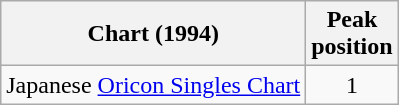<table class="wikitable">
<tr>
<th>Chart (1994)</th>
<th>Peak<br>position</th>
</tr>
<tr>
<td>Japanese <a href='#'>Oricon Singles Chart</a></td>
<td align="center">1</td>
</tr>
</table>
